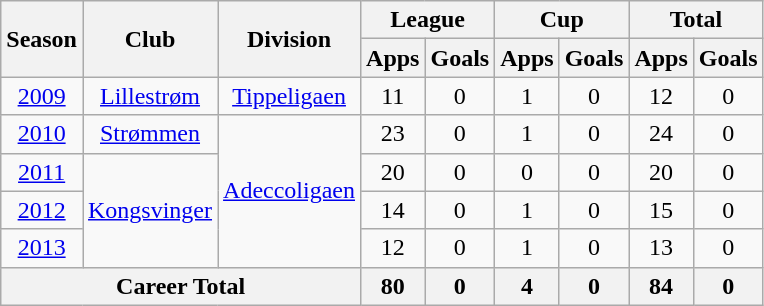<table class="wikitable" style="text-align: center;">
<tr>
<th rowspan="2">Season</th>
<th rowspan="2">Club</th>
<th rowspan="2">Division</th>
<th colspan="2">League</th>
<th colspan="2">Cup</th>
<th colspan="2">Total</th>
</tr>
<tr>
<th>Apps</th>
<th>Goals</th>
<th>Apps</th>
<th>Goals</th>
<th>Apps</th>
<th>Goals</th>
</tr>
<tr>
<td><a href='#'>2009</a></td>
<td rowspan="1" valign="center"><a href='#'>Lillestrøm</a></td>
<td><a href='#'>Tippeligaen</a></td>
<td>11</td>
<td>0</td>
<td>1</td>
<td>0</td>
<td>12</td>
<td>0</td>
</tr>
<tr>
<td><a href='#'>2010</a></td>
<td rowspan="1" valign="center"><a href='#'>Strømmen</a></td>
<td rowspan="4" valign="center"><a href='#'>Adeccoligaen</a></td>
<td>23</td>
<td>0</td>
<td>1</td>
<td>0</td>
<td>24</td>
<td>0</td>
</tr>
<tr>
<td><a href='#'>2011</a></td>
<td rowspan="3" valign="center"><a href='#'>Kongsvinger</a></td>
<td>20</td>
<td>0</td>
<td>0</td>
<td>0</td>
<td>20</td>
<td>0</td>
</tr>
<tr>
<td><a href='#'>2012</a></td>
<td>14</td>
<td>0</td>
<td>1</td>
<td>0</td>
<td>15</td>
<td>0</td>
</tr>
<tr>
<td><a href='#'>2013</a></td>
<td>12</td>
<td>0</td>
<td>1</td>
<td>0</td>
<td>13</td>
<td>0</td>
</tr>
<tr>
<th colspan="3">Career Total</th>
<th>80</th>
<th>0</th>
<th>4</th>
<th>0</th>
<th>84</th>
<th>0</th>
</tr>
</table>
